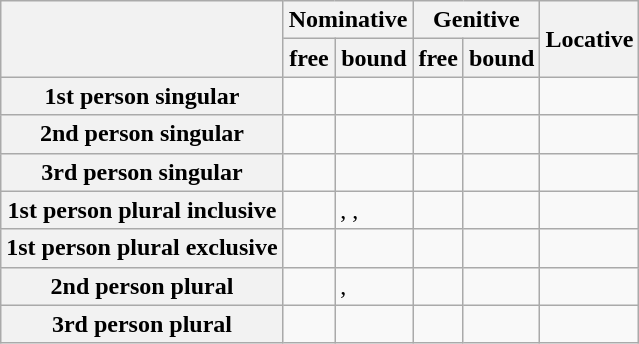<table class="wikitable">
<tr>
<th rowspan="2"></th>
<th colspan="2">Nominative</th>
<th colspan="2">Genitive</th>
<th rowspan="2">Locative</th>
</tr>
<tr>
<th>free</th>
<th>bound</th>
<th>free</th>
<th>bound</th>
</tr>
<tr>
<th>1st person singular</th>
<td></td>
<td></td>
<td></td>
<td></td>
<td></td>
</tr>
<tr>
<th>2nd person singular</th>
<td></td>
<td></td>
<td></td>
<td></td>
<td></td>
</tr>
<tr>
<th>3rd person singular</th>
<td></td>
<td></td>
<td></td>
<td></td>
<td></td>
</tr>
<tr>
<th>1st person plural inclusive</th>
<td></td>
<td>, , </td>
<td></td>
<td></td>
<td></td>
</tr>
<tr>
<th>1st person plural exclusive</th>
<td></td>
<td></td>
<td></td>
<td></td>
<td></td>
</tr>
<tr>
<th>2nd person plural</th>
<td></td>
<td>, </td>
<td></td>
<td></td>
<td></td>
</tr>
<tr>
<th>3rd person plural</th>
<td></td>
<td></td>
<td></td>
<td></td>
<td></td>
</tr>
</table>
